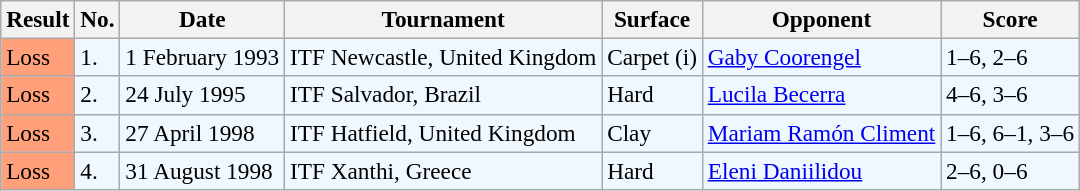<table class="sortable wikitable" style="font-size:97%;">
<tr>
<th>Result</th>
<th>No.</th>
<th>Date</th>
<th>Tournament</th>
<th>Surface</th>
<th>Opponent</th>
<th class="unsortable">Score</th>
</tr>
<tr bgcolor="#f0f8ff">
<td style="background:#ffa07a;">Loss</td>
<td>1.</td>
<td>1 February 1993</td>
<td>ITF Newcastle, United Kingdom</td>
<td>Carpet (i)</td>
<td> <a href='#'>Gaby Coorengel</a></td>
<td>1–6, 2–6</td>
</tr>
<tr bgcolor="#f0f8ff">
<td style="background:#ffa07a;">Loss</td>
<td>2.</td>
<td>24 July 1995</td>
<td>ITF Salvador, Brazil</td>
<td>Hard</td>
<td> <a href='#'>Lucila Becerra</a></td>
<td>4–6, 3–6</td>
</tr>
<tr bgcolor="#f0f8ff">
<td style="background:#ffa07a;">Loss</td>
<td>3.</td>
<td>27 April 1998</td>
<td>ITF Hatfield, United Kingdom</td>
<td>Clay</td>
<td> <a href='#'>Mariam Ramón Climent</a></td>
<td>1–6, 6–1, 3–6</td>
</tr>
<tr bgcolor="#f0f8ff">
<td style="background:#ffa07a;">Loss</td>
<td>4.</td>
<td>31 August 1998</td>
<td>ITF Xanthi, Greece</td>
<td>Hard</td>
<td> <a href='#'>Eleni Daniilidou</a></td>
<td>2–6, 0–6</td>
</tr>
</table>
